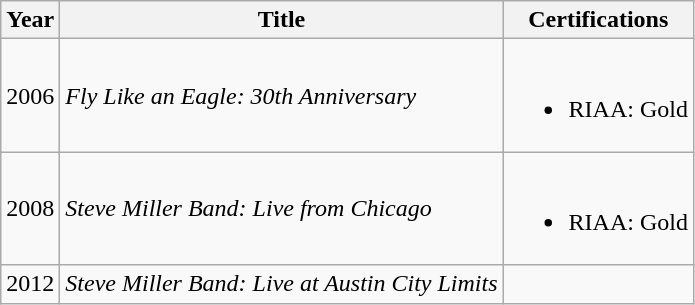<table class="wikitable">
<tr>
<th>Year</th>
<th>Title</th>
<th>Certifications</th>
</tr>
<tr>
<td>2006</td>
<td><em>Fly Like an Eagle: 30th Anniversary</em></td>
<td><br><ul><li>RIAA: Gold</li></ul></td>
</tr>
<tr>
<td>2008</td>
<td><em>Steve Miller Band: Live from Chicago</em></td>
<td><br><ul><li>RIAA: Gold</li></ul></td>
</tr>
<tr>
<td>2012</td>
<td><em>Steve Miller Band: Live at Austin City Limits</em></td>
<td></td>
</tr>
</table>
